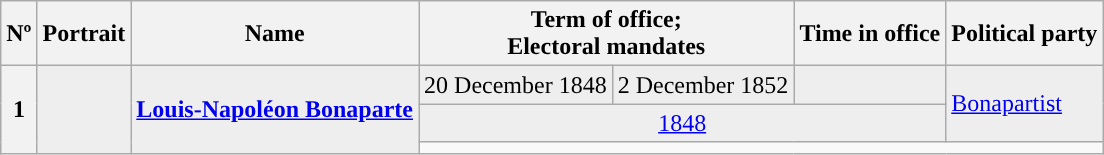<table class="wikitable">
<tr>
<th>Nº</th>
<th>Portrait</th>
<th>Name<br></th>
<th colspan=2>Term of office;<br>Electoral mandates</th>
<th>Time in office</th>
<th>Political party</th>
</tr>
<tr bgcolor=#EEEEEE>
<th rowspan=3 style="background:">1</th>
<td rowspan=3></td>
<td rowspan=3 align=center><strong><a href='#'>Louis-Napoléon Bonaparte</a></strong><br></td>
<td>20 December 1848</td>
<td>2 December 1852</td>
<td></td>
<td rowspan=2><a href='#'>Bonapartist</a></td>
</tr>
<tr bgcolor=#EEEEEE>
<td colspan=3 align=center><a href='#'>1848</a></td>
</tr>
<tr>
<td colspan=4></td>
</tr>
</table>
